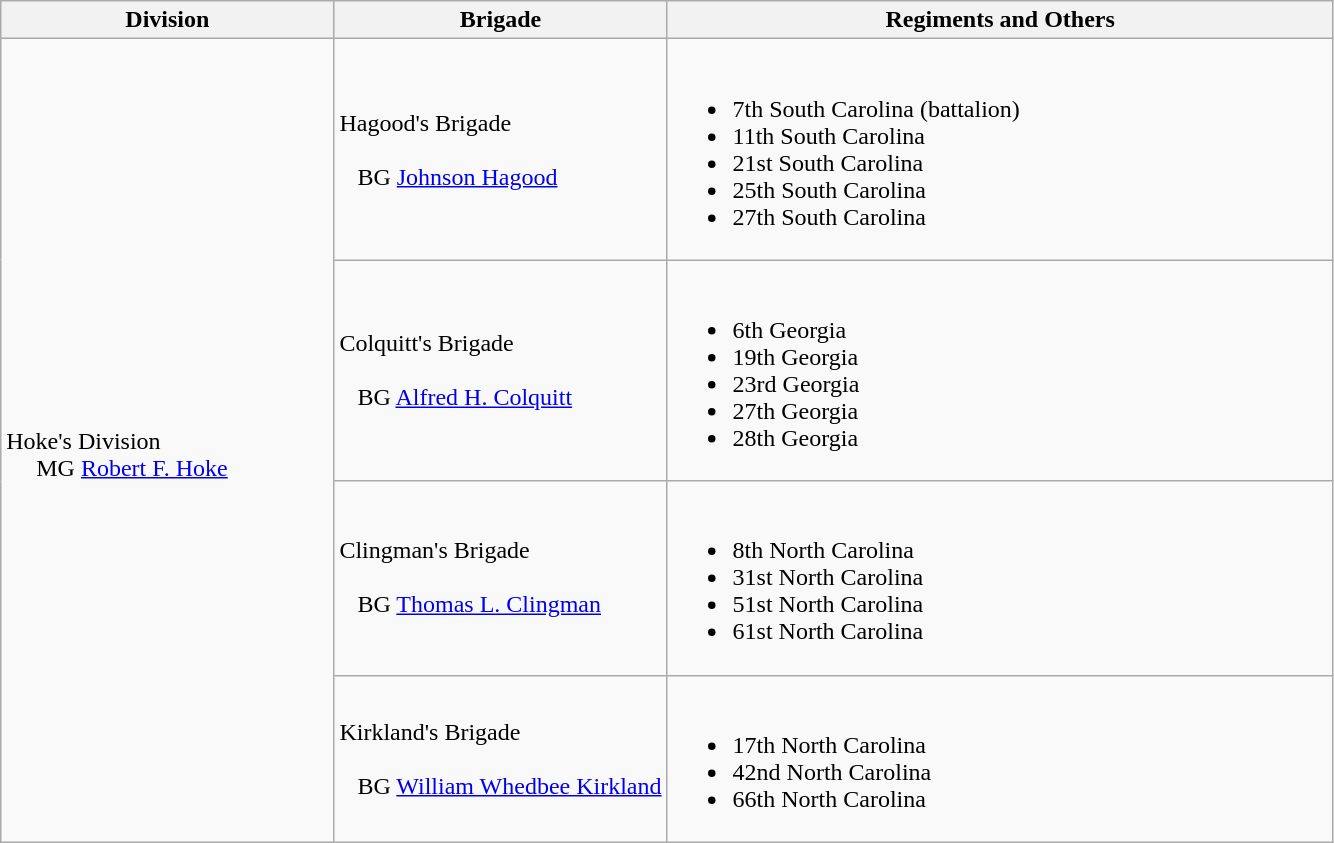<table class="wikitable">
<tr>
<th style="width:25%;">Division</th>
<th style="width:25%;">Brigade</th>
<th>Regiments and Others</th>
</tr>
<tr>
<td rowspan=4><br>Hoke's Division
<br>    
MG <a href='#'>Robert F. Hoke</a></td>
<td>Hagood's Brigade<br><br>  
BG <a href='#'>Johnson Hagood</a></td>
<td><br><ul><li>7th South Carolina (battalion)</li><li>11th South Carolina</li><li>21st South Carolina</li><li>25th South Carolina</li><li>27th South Carolina</li></ul></td>
</tr>
<tr>
<td>Colquitt's Brigade<br><br>  
BG <a href='#'>Alfred H. Colquitt</a></td>
<td><br><ul><li>6th Georgia</li><li>19th Georgia</li><li>23rd Georgia</li><li>27th Georgia</li><li>28th Georgia</li></ul></td>
</tr>
<tr>
<td>Clingman's Brigade<br><br>  
BG <a href='#'>Thomas L. Clingman</a></td>
<td><br><ul><li>8th North Carolina</li><li>31st North Carolina</li><li>51st North Carolina</li><li>61st North Carolina</li></ul></td>
</tr>
<tr>
<td>Kirkland's Brigade<br><br>  
BG <a href='#'>William Whedbee Kirkland</a></td>
<td><br><ul><li>17th North Carolina</li><li>42nd North Carolina</li><li>66th North Carolina</li></ul></td>
</tr>
</table>
